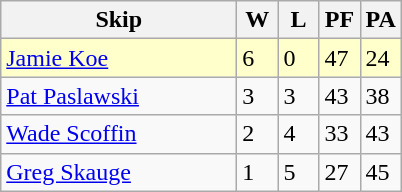<table class=wikitable>
<tr>
<th width=150>Skip</th>
<th width=20>W</th>
<th width=20>L</th>
<th width=20>PF</th>
<th width=20>PA</th>
</tr>
<tr bgcolor=#ffffcc>
<td><a href='#'>Jamie Koe</a></td>
<td>6</td>
<td>0</td>
<td>47</td>
<td>24</td>
</tr>
<tr>
<td><a href='#'>Pat Paslawski</a></td>
<td>3</td>
<td>3</td>
<td>43</td>
<td>38</td>
</tr>
<tr>
<td><a href='#'>Wade Scoffin</a></td>
<td>2</td>
<td>4</td>
<td>33</td>
<td>43</td>
</tr>
<tr>
<td><a href='#'>Greg Skauge</a></td>
<td>1</td>
<td>5</td>
<td>27</td>
<td>45</td>
</tr>
</table>
